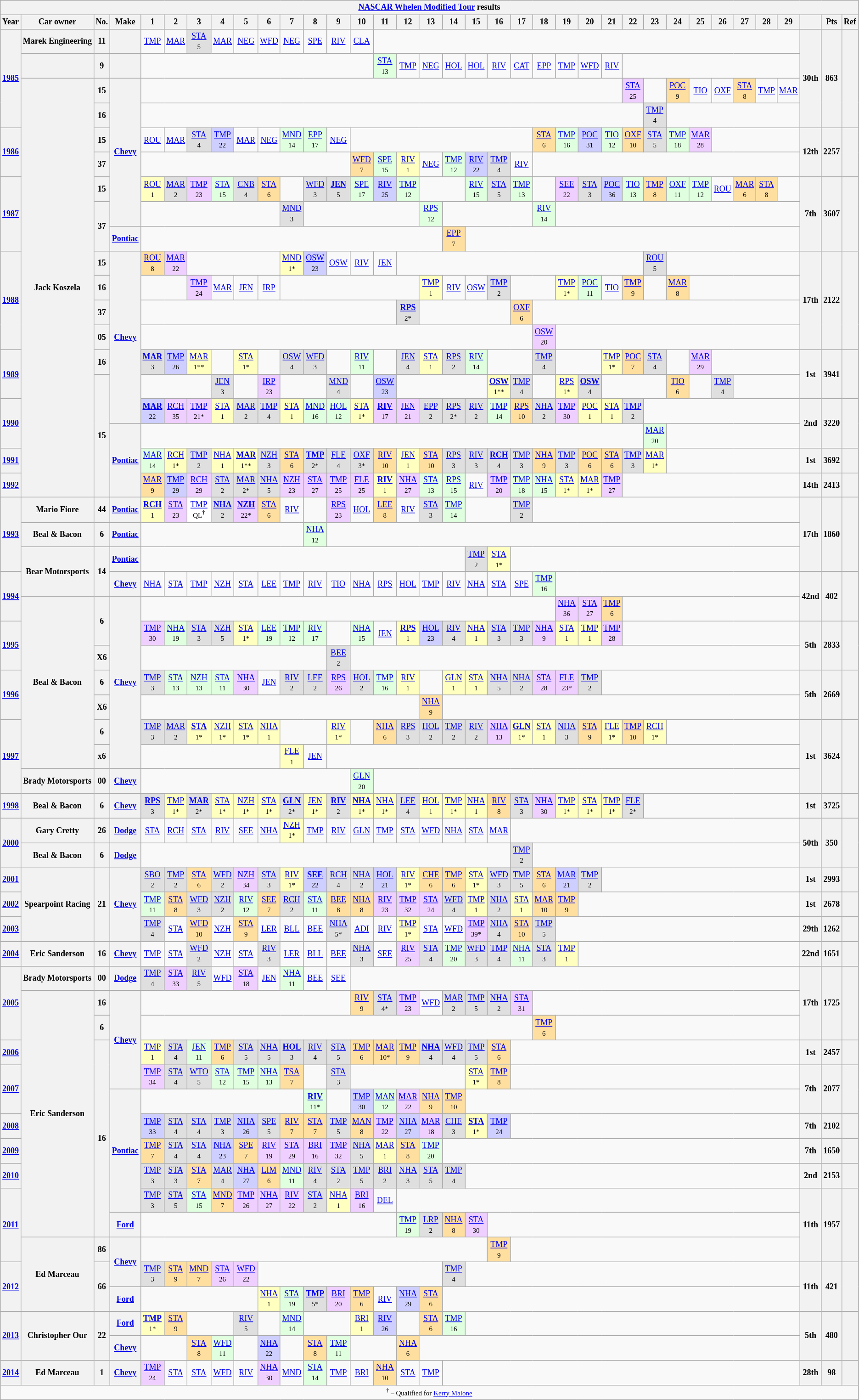<table class="wikitable" style="text-align:center; font-size:75%">
<tr>
<th colspan=38><a href='#'>NASCAR Whelen Modified Tour</a> results</th>
</tr>
<tr>
<th>Year</th>
<th>Car owner</th>
<th>No.</th>
<th>Make</th>
<th>1</th>
<th>2</th>
<th>3</th>
<th>4</th>
<th>5</th>
<th>6</th>
<th>7</th>
<th>8</th>
<th>9</th>
<th>10</th>
<th>11</th>
<th>12</th>
<th>13</th>
<th>14</th>
<th>15</th>
<th>16</th>
<th>17</th>
<th>18</th>
<th>19</th>
<th>20</th>
<th>21</th>
<th>22</th>
<th>23</th>
<th>24</th>
<th>25</th>
<th>26</th>
<th>27</th>
<th>28</th>
<th>29</th>
<th></th>
<th>Pts</th>
<th>Ref</th>
</tr>
<tr>
<th rowspan=4><a href='#'>1985</a></th>
<th>Marek Engineering</th>
<th>11</th>
<th></th>
<td><a href='#'>TMP</a></td>
<td><a href='#'>MAR</a></td>
<td style="background:#DFDFDF;"><a href='#'>STA</a><br><small>5</small></td>
<td><a href='#'>MAR</a></td>
<td><a href='#'>NEG</a></td>
<td><a href='#'>WFD</a></td>
<td><a href='#'>NEG</a></td>
<td><a href='#'>SPE</a></td>
<td><a href='#'>RIV</a></td>
<td><a href='#'>CLA</a></td>
<td colspan=19></td>
<th rowspan=4>30th</th>
<th rowspan=4>863</th>
<th rowspan=4></th>
</tr>
<tr>
<th></th>
<th>9</th>
<th></th>
<td colspan=10></td>
<td style="background:#DFFFDF;"><a href='#'>STA</a><br><small>13</small></td>
<td><a href='#'>TMP</a></td>
<td><a href='#'>NEG</a></td>
<td><a href='#'>HOL</a></td>
<td><a href='#'>HOL</a></td>
<td><a href='#'>RIV</a></td>
<td><a href='#'>CAT</a></td>
<td><a href='#'>EPP</a></td>
<td><a href='#'>TMP</a></td>
<td><a href='#'>WFD</a></td>
<td><a href='#'>RIV</a></td>
<td colspan=8></td>
</tr>
<tr>
<th rowspan=17>Jack Koszela</th>
<th>15</th>
<th rowspan=6><a href='#'>Chevy</a></th>
<td colspan=21></td>
<td style="background:#EFCFFF;"><a href='#'>STA</a><br><small>25</small></td>
<td></td>
<td style="background:#FFDF9F;"><a href='#'>POC</a><br><small>9</small></td>
<td><a href='#'>TIO</a></td>
<td><a href='#'>OXF</a></td>
<td style="background:#FFDF9F;"><a href='#'>STA</a><br><small>8</small></td>
<td><a href='#'>TMP</a></td>
<td><a href='#'>MAR</a></td>
</tr>
<tr>
<th>16</th>
<td colspan=22></td>
<td style="background:#DFDFDF;"><a href='#'>TMP</a><br><small>4</small></td>
<td colspan=6></td>
</tr>
<tr>
<th rowspan=2><a href='#'>1986</a></th>
<th>15</th>
<td><a href='#'>ROU</a></td>
<td><a href='#'>MAR</a></td>
<td style="background:#DFDFDF;"><a href='#'>STA</a><br><small>4</small></td>
<td style="background:#CFCFFF;"><a href='#'>TMP</a><br><small>22</small></td>
<td><a href='#'>MAR</a></td>
<td><a href='#'>NEG</a></td>
<td style="background:#DFFFDF;"><a href='#'>MND</a><br><small>14</small></td>
<td style="background:#DFFFDF;"><a href='#'>EPP</a><br><small>17</small></td>
<td><a href='#'>NEG</a></td>
<td colspan=8></td>
<td style="background:#FFDF9F;"><a href='#'>STA</a><br><small>6</small></td>
<td style="background:#DFFFDF;"><a href='#'>TMP</a><br><small>16</small></td>
<td style="background:#CFCFFF;"><a href='#'>POC</a><br><small>31</small></td>
<td style="background:#DFFFDF;"><a href='#'>TIO</a><br><small>12</small></td>
<td style="background:#FFDF9F;"><a href='#'>OXF</a><br><small>10</small></td>
<td style="background:#DFDFDF;"><a href='#'>STA</a><br><small>5</small></td>
<td style="background:#DFFFDF;"><a href='#'>TMP</a><br><small>18</small></td>
<td style="background:#EFCFFF;"><a href='#'>MAR</a><br><small>28</small></td>
<td colspan=4></td>
<th rowspan=2>12th</th>
<th rowspan=2>2257</th>
<th rowspan=2></th>
</tr>
<tr>
<th>37</th>
<td colspan=9></td>
<td style="background:#FFDF9F;"><a href='#'>WFD</a><br><small>7</small></td>
<td style="background:#DFFFDF;"><a href='#'>SPE</a><br><small>15</small></td>
<td style="background:#FFFFBF;"><a href='#'>RIV</a><br><small>1</small></td>
<td><a href='#'>NEG</a></td>
<td style="background:#DFFFDF;"><a href='#'>TMP</a><br><small>12</small></td>
<td style="background:#CFCFFF;"><a href='#'>RIV</a><br><small>22</small></td>
<td style="background:#DFDFDF;"><a href='#'>TMP</a><br><small>4</small></td>
<td><a href='#'>RIV</a></td>
<td colspan=12></td>
</tr>
<tr>
<th rowspan=3><a href='#'>1987</a></th>
<th>15</th>
<td style="background:#FFFFBF;"><a href='#'>ROU</a><br><small>1</small></td>
<td style="background:#DFDFDF;"><a href='#'>MAR</a><br><small>2</small></td>
<td style="background:#EFCFFF;"><a href='#'>TMP</a><br><small>23</small></td>
<td style="background:#DFFFDF;"><a href='#'>STA</a><br><small>15</small></td>
<td style="background:#DFDFDF;"><a href='#'>CNB</a><br><small>4</small></td>
<td style="background:#FFDF9F;"><a href='#'>STA</a><br><small>6</small></td>
<td></td>
<td style="background:#DFDFDF;"><a href='#'>WFD</a><br><small>3</small></td>
<td style="background:#DFDFDF;"><strong><a href='#'>JEN</a></strong><br><small>5</small></td>
<td style="background:#DFFFDF;"><a href='#'>SPE</a><br><small>17</small></td>
<td style="background:#CFCFFF;"><a href='#'>RIV</a><br><small>25</small></td>
<td style="background:#DFFFDF;"><a href='#'>TMP</a><br><small>12</small></td>
<td colspan=2></td>
<td style="background:#DFFFDF;"><a href='#'>RIV</a><br><small>15</small></td>
<td style="background:#DFDFDF;"><a href='#'>STA</a><br><small>5</small></td>
<td style="background:#DFFFDF;"><a href='#'>TMP</a><br><small>13</small></td>
<td></td>
<td style="background:#EFCFFF;"><a href='#'>SEE</a><br><small>22</small></td>
<td style="background:#DFDFDF;"><a href='#'>STA</a><br><small>3</small></td>
<td style="background:#CFCFFF;"><a href='#'>POC</a><br><small>36</small></td>
<td style="background:#DFFFDF;"><a href='#'>TIO</a><br><small>13</small></td>
<td style="background:#FFDF9F;"><a href='#'>TMP</a><br><small>8</small></td>
<td style="background:#DFFFDF;"><a href='#'>OXF</a><br><small>11</small></td>
<td style="background:#DFFFDF;"><a href='#'>TMP</a><br><small>12</small></td>
<td><a href='#'>ROU</a></td>
<td style="background:#FFDF9F;"><a href='#'>MAR</a><br><small>6</small></td>
<td style="background:#FFDF9F;"><a href='#'>STA</a><br><small>8</small></td>
<td></td>
<th rowspan=3>7th</th>
<th rowspan=3>3607</th>
<th rowspan=3></th>
</tr>
<tr>
<th rowspan=2>37</th>
<td colspan=6></td>
<td style="background:#DFDFDF;"><a href='#'>MND</a><br><small>3</small></td>
<td colspan=5></td>
<td style="background:#DFFFDF;"><a href='#'>RPS</a><br><small>12</small></td>
<td colspan=4></td>
<td style="background:#DFFFDF;"><a href='#'>RIV</a><br><small>14</small></td>
<td colspan=11></td>
</tr>
<tr>
<th><a href='#'>Pontiac</a></th>
<td colspan=13></td>
<td style="background:#FFDF9F;"><a href='#'>EPP</a><br><small>7</small></td>
<td colspan=15></td>
</tr>
<tr>
<th rowspan=4><a href='#'>1988</a></th>
<th>15</th>
<th rowspan=7><a href='#'>Chevy</a></th>
<td style="background:#FFDF9F;"><a href='#'>ROU</a><br><small>8</small></td>
<td style="background:#EFCFFF;"><a href='#'>MAR</a><br><small>22</small></td>
<td colspan=4></td>
<td style="background:#FFFFBF;"><a href='#'>MND</a><br><small>1*</small></td>
<td style="background:#CFCFFF;"><a href='#'>OSW</a><br><small>23</small></td>
<td><a href='#'>OSW</a></td>
<td><a href='#'>RIV</a></td>
<td><a href='#'>JEN</a></td>
<td colspan=11></td>
<td style="background:#DFDFDF;"><a href='#'>ROU</a><br><small>5</small></td>
<td colspan=6></td>
<th rowspan=4>17th</th>
<th rowspan=4>2122</th>
<th rowspan=4></th>
</tr>
<tr>
<th>16</th>
<td colspan=2></td>
<td style="background:#EFCFFF;"><a href='#'>TMP</a><br><small>24</small></td>
<td><a href='#'>MAR</a></td>
<td><a href='#'>JEN</a></td>
<td><a href='#'>IRP</a></td>
<td colspan=6></td>
<td style="background:#FFFFBF;"><a href='#'>TMP</a><br><small>1</small></td>
<td><a href='#'>RIV</a></td>
<td><a href='#'>OSW</a></td>
<td style="background:#DFDFDF;"><a href='#'>TMP</a><br><small>2</small></td>
<td colspan=2></td>
<td style="background:#FFFFBF;"><a href='#'>TMP</a><br><small>1*</small></td>
<td style="background:#DFFFDF;"><a href='#'>POC</a><br><small>11</small></td>
<td><a href='#'>TIO</a></td>
<td style="background:#FFDF9F;"><a href='#'>TMP</a><br><small>9</small></td>
<td></td>
<td style="background:#FFDF9F;"><a href='#'>MAR</a><br><small>8</small></td>
<td colspan=5></td>
</tr>
<tr>
<th>37</th>
<td colspan=11></td>
<td style="background:#DFDFDF;"><strong><a href='#'>RPS</a></strong><br><small>2*</small></td>
<td colspan=4></td>
<td style="background:#FFDF9F;"><a href='#'>OXF</a><br><small>6</small></td>
<td colspan=12></td>
</tr>
<tr>
<th>05</th>
<td colspan=17></td>
<td style="background:#EFCFFF;"><a href='#'>OSW</a><br><small>20</small></td>
<td colspan=11></td>
</tr>
<tr>
<th rowspan=2><a href='#'>1989</a></th>
<th>16</th>
<td style="background:#DFDFDF;"><strong><a href='#'>MAR</a></strong><br><small>3</small></td>
<td style="background:#CFCFFF;"><a href='#'>TMP</a><br><small>26</small></td>
<td style="background:#FFFFBF;"><a href='#'>MAR</a><br><small>1**</small></td>
<td></td>
<td style="background:#FFFFBF;"><a href='#'>STA</a><br><small>1*</small></td>
<td></td>
<td style="background:#DFDFDF;"><a href='#'>OSW</a><br><small>4</small></td>
<td style="background:#DFDFDF;"><a href='#'>WFD</a><br><small>3</small></td>
<td></td>
<td style="background:#DFFFDF;"><a href='#'>RIV</a><br><small>11</small></td>
<td></td>
<td style="background:#DFDFDF;"><a href='#'>JEN</a><br><small>4</small></td>
<td style="background:#FFFFBF;"><a href='#'>STA</a><br><small>1</small></td>
<td style="background:#DFDFDF;"><a href='#'>RPS</a><br><small>2</small></td>
<td style="background:#DFFFDF;"><a href='#'>RIV</a><br><small>14</small></td>
<td colspan=2></td>
<td style="background:#DFDFDF;"><a href='#'>TMP</a><br><small>4</small></td>
<td colspan=2></td>
<td style="background:#FFFFBF;"><a href='#'>TMP</a><br><small>1*</small></td>
<td style="background:#FFDF9F;"><a href='#'>POC</a><br><small>7</small></td>
<td style="background:#DFDFDF;"><a href='#'>STA</a><br><small>4</small></td>
<td></td>
<td style="background:#EFCFFF;"><a href='#'>MAR</a><br><small>29</small></td>
<td colspan=4></td>
<th rowspan=2>1st</th>
<th rowspan=2>3941</th>
<th rowspan=2></th>
</tr>
<tr>
<th rowspan=5>15</th>
<td colspan=3></td>
<td style="background:#DFDFDF;"><a href='#'>JEN</a><br><small>3</small></td>
<td></td>
<td style="background:#EFCFFF;"><a href='#'>IRP</a><br><small>23</small></td>
<td colspan=2></td>
<td style="background:#DFDFDF;"><a href='#'>MND</a><br><small>4</small></td>
<td></td>
<td style="background:#CFCFFF;"><a href='#'>OSW</a><br><small>23</small></td>
<td colspan=4></td>
<td style="background:#FFFFBF;"><strong><a href='#'>OSW</a></strong><br><small>1**</small></td>
<td style="background:#DFDFDF;"><a href='#'>TMP</a><br><small>4</small></td>
<td></td>
<td style="background:#FFFFBF;"><a href='#'>RPS</a><br><small>1*</small></td>
<td style="background:#DFDFDF;"><strong><a href='#'>OSW</a></strong><br><small>4</small></td>
<td colspan=3></td>
<td style="background:#FFDF9F;"><a href='#'>TIO</a><br><small>6</small></td>
<td></td>
<td style="background:#DFDFDF;"><a href='#'>TMP</a><br><small>4</small></td>
<td colspan=3></td>
</tr>
<tr>
<th rowspan=2><a href='#'>1990</a></th>
<td style="background:#CFCFFF;"><strong><a href='#'>MAR</a></strong><br><small>22</small></td>
<td style="background:#EFCFFF;"><a href='#'>RCH</a><br><small>35</small></td>
<td style="background:#EFCFFF;"><a href='#'>TMP</a><br><small>21*</small></td>
<td style="background:#FFFFBF;"><a href='#'>STA</a><br><small>1</small></td>
<td style="background:#DFDFDF;"><a href='#'>MAR</a><br><small>2</small></td>
<td style="background:#DFDFDF;"><a href='#'>TMP</a><br><small>4</small></td>
<td style="background:#FFFFBF;"><a href='#'>STA</a><br><small>1</small></td>
<td style="background:#DFFFDF;"><a href='#'>MND</a><br><small>16</small></td>
<td style="background:#DFFFDF;"><a href='#'>HOL</a><br><small>12</small></td>
<td style="background:#FFFFBF;"><a href='#'>STA</a><br><small>1*</small></td>
<td style="background:#EFCFFF;"><strong><a href='#'>RIV</a></strong><br><small>17</small></td>
<td style="background:#EFCFFF;"><a href='#'>JEN</a><br><small>21</small></td>
<td style="background:#DFDFDF;"><a href='#'>EPP</a><br><small>2</small></td>
<td style="background:#DFDFDF;"><a href='#'>RPS</a><br><small>2*</small></td>
<td style="background:#DFDFDF;"><a href='#'>RIV</a><br><small>2</small></td>
<td style="background:#DFFFDF;"><a href='#'>TMP</a><br><small>14</small></td>
<td style="background:#FFDF9F;"><a href='#'>RPS</a><br><small>10</small></td>
<td style="background:#DFDFDF;"><a href='#'>NHA</a><br><small>2</small></td>
<td style="background:#EFCFFF;"><a href='#'>TMP</a><br><small>30</small></td>
<td style="background:#FFFFBF;"><a href='#'>POC</a><br><small>1</small></td>
<td style="background:#FFFFBF;"><a href='#'>STA</a><br><small>1</small></td>
<td style="background:#DFDFDF;"><a href='#'>TMP</a><br><small>2</small></td>
<td colspan=7></td>
<th rowspan=2>2nd</th>
<th rowspan=2>3220</th>
<th rowspan=2></th>
</tr>
<tr>
<th rowspan=3><a href='#'>Pontiac</a></th>
<td colspan=22></td>
<td style="background:#DFFFDF;"><a href='#'>MAR</a><br><small>20</small></td>
<td colspan=6></td>
</tr>
<tr>
<th><a href='#'>1991</a></th>
<td style="background:#DFFFDF;"><a href='#'>MAR</a><br><small>14</small></td>
<td style="background:#FFFFBF;"><a href='#'>RCH</a><br><small>1*</small></td>
<td style="background:#DFDFDF;"><a href='#'>TMP</a><br><small>2</small></td>
<td style="background:#FFFFBF;"><a href='#'>NHA</a><br><small>1</small></td>
<td style="background:#FFFFBF;"><strong><a href='#'>MAR</a></strong><br><small>1**</small></td>
<td style="background:#DFDFDF;"><a href='#'>NZH</a><br><small>3</small></td>
<td style="background:#FFDF9F;"><a href='#'>STA</a><br><small>6</small></td>
<td style="background:#DFDFDF;"><strong><a href='#'>TMP</a></strong><br><small>2*</small></td>
<td style="background:#DFDFDF;"><a href='#'>FLE</a><br><small>4</small></td>
<td style="background:#DFDFDF;"><a href='#'>OXF</a><br><small>3*</small></td>
<td style="background:#FFDF9F;"><a href='#'>RIV</a><br><small>10</small></td>
<td style="background:#FFFFBF;"><a href='#'>JEN</a><br><small>1</small></td>
<td style="background:#FFDF9F;"><a href='#'>STA</a><br><small>10</small></td>
<td style="background:#DFDFDF;"><a href='#'>RPS</a><br><small>3</small></td>
<td style="background:#DFDFDF;"><a href='#'>RIV</a><br><small>3</small></td>
<td style="background:#DFDFDF;"><strong><a href='#'>RCH</a></strong><br><small>4</small></td>
<td style="background:#DFDFDF;"><a href='#'>TMP</a><br><small>3</small></td>
<td style="background:#FFDF9F;"><a href='#'>NHA</a><br><small>9</small></td>
<td style="background:#DFDFDF;"><a href='#'>TMP</a><br><small>3</small></td>
<td style="background:#FFDF9F;"><a href='#'>POC</a><br><small>6</small></td>
<td style="background:#FFDF9F;"><a href='#'>STA</a><br><small>6</small></td>
<td style="background:#DFDFDF;"><a href='#'>TMP</a><br><small>3</small></td>
<td style="background:#FFFFBF;"><a href='#'>MAR</a><br><small>1*</small></td>
<td colspan=6></td>
<th>1st</th>
<th>3692</th>
<th></th>
</tr>
<tr>
<th><a href='#'>1992</a></th>
<td style="background:#FFDF9F;"><a href='#'>MAR</a><br><small>9</small></td>
<td style="background:#CFCFFF;"><a href='#'>TMP</a><br><small>29</small></td>
<td style="background:#EFCFFF;"><a href='#'>RCH</a><br><small>29</small></td>
<td style="background:#DFDFDF;"><a href='#'>STA</a><br><small>2</small></td>
<td style="background:#DFDFDF;"><a href='#'>MAR</a><br><small>2*</small></td>
<td style="background:#DFDFDF;"><a href='#'>NHA</a><br><small>5</small></td>
<td style="background:#EFCFFF;"><a href='#'>NZH</a><br><small>23</small></td>
<td style="background:#EFCFFF;"><a href='#'>STA</a><br><small>27</small></td>
<td style="background:#EFCFFF;"><a href='#'>TMP</a><br><small>25</small></td>
<td style="background:#EFCFFF;"><a href='#'>FLE</a><br><small>25</small></td>
<td style="background:#FFFFBF;"><strong><a href='#'>RIV</a></strong><br><small>1</small></td>
<td style="background:#EFCFFF;"><a href='#'>NHA</a><br><small>27</small></td>
<td style="background:#DFFFDF;"><a href='#'>STA</a><br><small>13</small></td>
<td style="background:#DFFFDF;"><a href='#'>RPS</a><br><small>15</small></td>
<td><a href='#'>RIV</a></td>
<td style="background:#EFCFFF;"><a href='#'>TMP</a><br><small>20</small></td>
<td style="background:#DFFFDF;"><a href='#'>TMP</a><br><small>18</small></td>
<td style="background:#DFFFDF;"><a href='#'>NHA</a><br><small>15</small></td>
<td style="background:#FFFFBF;"><a href='#'>STA</a><br><small>1*</small></td>
<td style="background:#FFFFBF;"><a href='#'>MAR</a><br><small>1*</small></td>
<td style="background:#EFCFFF;"><a href='#'>TMP</a><br><small>27</small></td>
<td colspan=8></td>
<th>14th</th>
<th>2413</th>
<th></th>
</tr>
<tr>
<th rowspan=3><a href='#'>1993</a></th>
<th>Mario Fiore</th>
<th>44</th>
<th><a href='#'>Pontiac</a></th>
<td style="background:#FFFFBF;"><strong><a href='#'>RCH</a></strong><br><small>1</small></td>
<td style="background:#EFCFFF;"><a href='#'>STA</a><br><small>23</small></td>
<td style="background:#FFFFFF;"><a href='#'>TMP</a><br><small>QL<sup>†</sup></small></td>
<td style="background:#DFDFDF;"><strong><a href='#'>NHA</a></strong><br><small>2</small></td>
<td style="background:#EFCFFF;"><strong><a href='#'>NZH</a></strong><br><small>22*</small></td>
<td style="background:#FFDF9F;"><a href='#'>STA</a><br><small>6</small></td>
<td><a href='#'>RIV</a></td>
<td></td>
<td style="background:#EFCFFF;"><a href='#'>RPS</a><br><small>23</small></td>
<td><a href='#'>HOL</a></td>
<td style="background:#FFDF9F;"><a href='#'>LEE</a><br><small>8</small></td>
<td><a href='#'>RIV</a></td>
<td style="background:#DFDFDF;"><a href='#'>STA</a><br><small>3</small></td>
<td style="background:#DFFFDF;"><a href='#'>TMP</a><br><small>14</small></td>
<td colspan=2></td>
<td style="background:#DFDFDF;"><a href='#'>TMP</a><br><small>2</small></td>
<td colspan=12></td>
<th rowspan=3>17th</th>
<th rowspan=3>1860</th>
<th rowspan=3></th>
</tr>
<tr>
<th>Beal & Bacon</th>
<th>6</th>
<th><a href='#'>Pontiac</a></th>
<td colspan=7></td>
<td style="background:#DFFFDF;"><a href='#'>NHA</a><br><small>12</small></td>
<td colspan=21></td>
</tr>
<tr>
<th rowspan=2>Bear Motorsports</th>
<th rowspan=2>14</th>
<th><a href='#'>Pontiac</a></th>
<td colspan=14></td>
<td style="background:#DFDFDF;"><a href='#'>TMP</a><br><small>2</small></td>
<td style="background:#FFFFBF;"><a href='#'>STA</a><br><small>1*</small></td>
<td colspan=13></td>
</tr>
<tr>
<th rowspan=2><a href='#'>1994</a></th>
<th><a href='#'>Chevy</a></th>
<td><a href='#'>NHA</a></td>
<td><a href='#'>STA</a></td>
<td><a href='#'>TMP</a></td>
<td><a href='#'>NZH</a></td>
<td><a href='#'>STA</a></td>
<td><a href='#'>LEE</a></td>
<td><a href='#'>TMP</a></td>
<td><a href='#'>RIV</a></td>
<td><a href='#'>TIO</a></td>
<td><a href='#'>NHA</a></td>
<td><a href='#'>RPS</a></td>
<td><a href='#'>HOL</a></td>
<td><a href='#'>TMP</a></td>
<td><a href='#'>RIV</a></td>
<td><a href='#'>NHA</a></td>
<td><a href='#'>STA</a></td>
<td><a href='#'>SPE</a></td>
<td style="background:#DFFFDF;"><a href='#'>TMP</a><br><small>16</small></td>
<td colspan=11></td>
<th rowspan=2>42nd</th>
<th rowspan=2>402</th>
<th rowspan=2></th>
</tr>
<tr>
<th rowspan=7>Beal & Bacon</th>
<th rowspan=2>6</th>
<th rowspan=7><a href='#'>Chevy</a></th>
<td colspan=18></td>
<td style="background:#EFCFFF;"><a href='#'>NHA</a><br><small>36</small></td>
<td style="background:#EFCFFF;"><a href='#'>STA</a><br><small>27</small></td>
<td style="background:#FFDF9F;"><a href='#'>TMP</a><br><small>6</small></td>
<td colspan=8></td>
</tr>
<tr>
<th rowspan=2><a href='#'>1995</a></th>
<td style="background:#EFCFFF;"><a href='#'>TMP</a><br><small>30</small></td>
<td style="background:#DFFFDF;"><a href='#'>NHA</a><br><small>19</small></td>
<td style="background:#DFDFDF;"><a href='#'>STA</a><br><small>3</small></td>
<td style="background:#DFDFDF;"><a href='#'>NZH</a><br><small>5</small></td>
<td style="background:#FFFFBF;"><a href='#'>STA</a><br><small>1*</small></td>
<td style="background:#DFFFDF;"><a href='#'>LEE</a><br><small>19</small></td>
<td style="background:#DFFFDF;"><a href='#'>TMP</a><br><small>12</small></td>
<td style="background:#DFFFDF;"><a href='#'>RIV</a><br><small>17</small></td>
<td></td>
<td style="background:#DFFFDF;"><a href='#'>NHA</a><br><small>15</small></td>
<td><a href='#'>JEN</a></td>
<td style="background:#FFFFBF;"><strong><a href='#'>RPS</a></strong><br><small>1</small></td>
<td style="background:#CFCFFF;"><a href='#'>HOL</a><br><small>23</small></td>
<td style="background:#DFDFDF;"><a href='#'>RIV</a><br><small>4</small></td>
<td style="background:#FFFFBF;"><a href='#'>NHA</a><br><small>1</small></td>
<td style="background:#DFDFDF;"><a href='#'>STA</a><br><small>3</small></td>
<td style="background:#DFDFDF;"><a href='#'>TMP</a><br><small>3</small></td>
<td style="background:#EFCFFF;"><a href='#'>NHA</a><br><small>9</small></td>
<td style="background:#FFFFBF;"><a href='#'>STA</a><br><small>1</small></td>
<td style="background:#FFFFBF;"><a href='#'>TMP</a><br><small>1</small></td>
<td style="background:#EFCFFF;"><a href='#'>TMP</a><br><small>28</small></td>
<td colspan=8></td>
<th rowspan=2>5th</th>
<th rowspan=2>2833</th>
<th rowspan=2></th>
</tr>
<tr>
<th>X6</th>
<td colspan=8></td>
<td style="background:#DFDFDF;"><a href='#'>BEE</a><br><small>2</small></td>
<td colspan=20></td>
</tr>
<tr>
<th rowspan=2><a href='#'>1996</a></th>
<th>6</th>
<td style="background:#DFDFDF;"><a href='#'>TMP</a><br><small>3</small></td>
<td style="background:#DFFFDF;"><a href='#'>STA</a><br><small>13</small></td>
<td style="background:#DFFFDF;"><a href='#'>NZH</a><br><small>13</small></td>
<td style="background:#DFFFDF;"><a href='#'>STA</a><br><small>11</small></td>
<td style="background:#EFCFFF;"><a href='#'>NHA</a><br><small>30</small></td>
<td><a href='#'>JEN</a></td>
<td style="background:#DFDFDF;"><a href='#'>RIV</a><br><small>2</small></td>
<td style="background:#DFDFDF;"><a href='#'>LEE</a><br><small>2</small></td>
<td style="background:#EFCFFF;"><a href='#'>RPS</a><br><small>26</small></td>
<td style="background:#DFDFDF;"><a href='#'>HOL</a><br><small>2</small></td>
<td style="background:#DFFFDF;"><a href='#'>TMP</a><br><small>16</small></td>
<td style="background:#FFFFBF;"><a href='#'>RIV</a><br><small>1</small></td>
<td></td>
<td style="background:#FFFFBF;"><a href='#'>GLN</a><br><small>1</small></td>
<td style="background:#FFFFBF;"><a href='#'>STA</a><br><small>1</small></td>
<td style="background:#DFDFDF;"><a href='#'>NHA</a><br><small>5</small></td>
<td style="background:#DFDFDF;"><a href='#'>NHA</a><br><small>2</small></td>
<td style="background:#EFCFFF;"><a href='#'>STA</a><br><small>28</small></td>
<td style="background:#EFCFFF;"><a href='#'>FLE</a><br><small>23*</small></td>
<td style="background:#DFDFDF;"><a href='#'>TMP</a><br><small>2</small></td>
<td colspan=9></td>
<th rowspan=2>5th</th>
<th rowspan=2>2669</th>
<th rowspan=2></th>
</tr>
<tr>
<th>X6</th>
<td colspan=12></td>
<td style="background:#FFDF9F;"><a href='#'>NHA</a><br><small>9</small></td>
<td colspan=16></td>
</tr>
<tr>
<th rowspan=3><a href='#'>1997</a></th>
<th>6</th>
<td style="background:#DFDFDF;"><a href='#'>TMP</a><br><small>3</small></td>
<td style="background:#DFDFDF;"><a href='#'>MAR</a><br><small>2</small></td>
<td style="background:#FFFFBF;"><strong><a href='#'>STA</a></strong><br><small>1*</small></td>
<td style="background:#FFFFBF;"><a href='#'>NZH</a><br><small>1*</small></td>
<td style="background:#FFFFBF;"><a href='#'>STA</a><br><small>1*</small></td>
<td style="background:#FFFFBF;"><a href='#'>NHA</a><br><small>1</small></td>
<td colspan=2></td>
<td style="background:#FFFFBF;"><a href='#'>RIV</a><br><small>1*</small></td>
<td></td>
<td style="background:#FFDF9F;"><a href='#'>NHA</a><br><small>6</small></td>
<td style="background:#DFDFDF;"><a href='#'>RPS</a><br><small>3</small></td>
<td style="background:#DFDFDF;"><a href='#'>HOL</a><br><small>2</small></td>
<td style="background:#DFDFDF;"><a href='#'>TMP</a><br><small>2</small></td>
<td style="background:#DFDFDF;"><a href='#'>RIV</a><br><small>2</small></td>
<td style="background:#EFCFFF;"><a href='#'>NHA</a><br><small>13</small></td>
<td style="background:#FFFFBF;"><strong><a href='#'>GLN</a></strong><br><small>1*</small></td>
<td style="background:#FFFFBF;"><a href='#'>STA</a><br><small>1</small></td>
<td style="background:#DFDFDF;"><a href='#'>NHA</a><br><small>3</small></td>
<td style="background:#FFDF9F;"><a href='#'>STA</a><br><small>9</small></td>
<td style="background:#FFFFBF;"><a href='#'>FLE</a><br><small>1*</small></td>
<td style="background:#FFDF9F;"><a href='#'>TMP</a><br><small>10</small></td>
<td style="background:#FFFFBF;"><a href='#'>RCH</a><br><small>1*</small></td>
<td colspan=6></td>
<th rowspan=3>1st</th>
<th rowspan=3>3624</th>
<th rowspan=3></th>
</tr>
<tr>
<th>x6</th>
<td colspan=6></td>
<td style="background:#FFFFBF;"><a href='#'>FLE</a><br><small>1</small></td>
<td><a href='#'>JEN</a></td>
<td colspan=21></td>
</tr>
<tr>
<th>Brady Motorsports</th>
<th>00</th>
<th><a href='#'>Chevy</a></th>
<td colspan=9></td>
<td style="background:#DFFFDF;"><a href='#'>GLN</a><br><small>20</small></td>
<td colspan=19></td>
</tr>
<tr>
<th><a href='#'>1998</a></th>
<th>Beal & Bacon</th>
<th>6</th>
<th><a href='#'>Chevy</a></th>
<td style="background:#DFDFDF;"><strong><a href='#'>RPS</a></strong><br><small>3</small></td>
<td style="background:#FFFFBF;"><a href='#'>TMP</a><br><small>1*</small></td>
<td style="background:#DFDFDF;"><strong><a href='#'>MAR</a></strong><br><small>2*</small></td>
<td style="background:#FFFFBF;"><a href='#'>STA</a><br><small>1*</small></td>
<td style="background:#FFFFBF;"><a href='#'>NZH</a><br><small>1*</small></td>
<td style="background:#FFFFBF;"><a href='#'>STA</a><br><small>1*</small></td>
<td style="background:#DFDFDF;"><strong><a href='#'>GLN</a></strong><br><small>2*</small></td>
<td style="background:#FFFFBF;"><a href='#'>JEN</a><br><small>1*</small></td>
<td style="background:#DFDFDF;"><strong><a href='#'>RIV</a></strong><br><small>2</small></td>
<td style="background:#FFFFBF;"><strong><a href='#'>NHA</a></strong><br><small>1*</small></td>
<td style="background:#FFFFBF;"><a href='#'>NHA</a><br><small>1*</small></td>
<td style="background:#DFDFDF;"><a href='#'>LEE</a><br><small>4</small></td>
<td style="background:#FFFFBF;"><a href='#'>HOL</a><br><small>1</small></td>
<td style="background:#FFFFBF;"><a href='#'>TMP</a><br><small>1*</small></td>
<td style="background:#FFFFBF;"><a href='#'>NHA</a><br><small>1</small></td>
<td style="background:#FFDF9F;"><a href='#'>RIV</a><br><small>8</small></td>
<td style="background:#DFDFDF;"><a href='#'>STA</a><br><small>3</small></td>
<td style="background:#EFCFFF;"><a href='#'>NHA</a><br><small>30</small></td>
<td style="background:#FFFFBF;"><a href='#'>TMP</a><br><small>1*</small></td>
<td style="background:#FFFFBF;"><a href='#'>STA</a><br><small>1*</small></td>
<td style="background:#FFFFBF;"><a href='#'>TMP</a><br><small>1*</small></td>
<td style="background:#DFDFDF;"><a href='#'>FLE</a><br><small>2*</small></td>
<td colspan=7></td>
<th>1st</th>
<th>3725</th>
<th></th>
</tr>
<tr>
<th rowspan=2><a href='#'>2000</a></th>
<th>Gary Cretty</th>
<th>26</th>
<th><a href='#'>Dodge</a></th>
<td><a href='#'>STA</a></td>
<td><a href='#'>RCH</a></td>
<td><a href='#'>STA</a></td>
<td><a href='#'>RIV</a></td>
<td><a href='#'>SEE</a></td>
<td><a href='#'>NHA</a></td>
<td style="background:#FFFFBF;"><a href='#'>NZH</a><br><small>1*</small></td>
<td><a href='#'>TMP</a></td>
<td><a href='#'>RIV</a></td>
<td><a href='#'>GLN</a></td>
<td><a href='#'>TMP</a></td>
<td><a href='#'>STA</a></td>
<td><a href='#'>WFD</a></td>
<td><a href='#'>NHA</a></td>
<td><a href='#'>STA</a></td>
<td><a href='#'>MAR</a></td>
<td colspan=13></td>
<th rowspan=2>50th</th>
<th rowspan=2>350</th>
<th rowspan=2></th>
</tr>
<tr>
<th>Beal & Bacon</th>
<th>6</th>
<th><a href='#'>Dodge</a></th>
<td colspan=16></td>
<td style="background:#DFDFDF;"><a href='#'>TMP</a><br><small>2</small></td>
<td colspan=12></td>
</tr>
<tr>
<th><a href='#'>2001</a></th>
<th rowspan=3>Spearpoint Racing</th>
<th rowspan=3>21</th>
<th rowspan=3><a href='#'>Chevy</a></th>
<td style="background:#DFDFDF;"><a href='#'>SBO</a><br><small>2</small></td>
<td style="background:#DFDFDF;"><a href='#'>TMP</a><br><small>2</small></td>
<td style="background:#FFDF9F;"><a href='#'>STA</a><br><small>6</small></td>
<td style="background:#DFDFDF;"><a href='#'>WFD</a><br><small>2</small></td>
<td style="background:#EFCFFF;"><a href='#'>NZH</a><br><small>34</small></td>
<td style="background:#DFDFDF;"><a href='#'>STA</a><br><small>3</small></td>
<td style="background:#FFFFBF;"><a href='#'>RIV</a><br><small>1*</small></td>
<td style="background:#CFCFFF;"><strong><a href='#'>SEE</a></strong><br><small>22</small></td>
<td style="background:#DFDFDF;"><a href='#'>RCH</a><br><small>4</small></td>
<td style="background:#DFDFDF;"><a href='#'>NHA</a><br><small>2</small></td>
<td style="background:#CFCFFF;"><a href='#'>HOL</a><br><small>21</small></td>
<td style="background:#FFFFBF;"><a href='#'>RIV</a><br><small>1*</small></td>
<td style="background:#FFDF9F;"><a href='#'>CHE</a><br><small>6</small></td>
<td style="background:#FFDF9F;"><a href='#'>TMP</a><br><small>6</small></td>
<td style="background:#FFFFBF;"><a href='#'>STA</a><br><small>1*</small></td>
<td style="background:#DFDFDF;"><a href='#'>WFD</a><br><small>3</small></td>
<td style="background:#DFDFDF;"><a href='#'>TMP</a><br><small>5</small></td>
<td style="background:#FFDF9F;"><a href='#'>STA</a><br><small>6</small></td>
<td style="background:#CFCFFF;"><a href='#'>MAR</a><br><small>21</small></td>
<td style="background:#DFDFDF;"><a href='#'>TMP</a><br><small>2</small></td>
<td colspan=9></td>
<th>1st</th>
<th>2993</th>
<th></th>
</tr>
<tr>
<th><a href='#'>2002</a></th>
<td style="background:#DFFFDF;"><a href='#'>TMP</a><br><small>11</small></td>
<td style="background:#FFDF9F;"><a href='#'>STA</a><br><small>8</small></td>
<td style="background:#DFDFDF;"><a href='#'>WFD</a><br><small>3</small></td>
<td style="background:#DFDFDF;"><a href='#'>NZH</a><br><small>2</small></td>
<td style="background:#DFFFDF;"><a href='#'>RIV</a><br><small>12</small></td>
<td style="background:#FFDF9F;"><a href='#'>SEE</a><br><small>7</small></td>
<td style="background:#DFDFDF;"><a href='#'>RCH</a><br><small>2</small></td>
<td style="background:#DFFFDF;"><a href='#'>STA</a><br><small>11</small></td>
<td style="background:#FFDF9F;"><a href='#'>BEE</a><br><small>8</small></td>
<td style="background:#FFDF9F;"><a href='#'>NHA</a><br><small>8</small></td>
<td style="background:#EFCFFF;"><a href='#'>RIV</a><br><small>23</small></td>
<td style="background:#EFCFFF;"><a href='#'>TMP</a><br><small>32</small></td>
<td style="background:#EFCFFF;"><a href='#'>STA</a><br><small>24</small></td>
<td style="background:#DFDFDF;"><a href='#'>WFD</a><br><small>4</small></td>
<td style="background:#FFFFBF;"><a href='#'>TMP</a><br><small>1</small></td>
<td style="background:#DFDFDF;"><a href='#'>NHA</a><br><small>2</small></td>
<td style="background:#FFFFBF;"><a href='#'>STA</a><br><small>1</small></td>
<td style="background:#FFDF9F;"><a href='#'>MAR</a><br><small>10</small></td>
<td style="background:#FFDF9F;"><a href='#'>TMP</a><br><small>9</small></td>
<td colspan=10></td>
<th>1st</th>
<th>2678</th>
<th></th>
</tr>
<tr>
<th><a href='#'>2003</a></th>
<td style="background:#DFDFDF;"><a href='#'>TMP</a><br><small>4</small></td>
<td><a href='#'>STA</a></td>
<td style="background:#FFDF9F;"><a href='#'>WFD</a><br><small>10</small></td>
<td><a href='#'>NZH</a></td>
<td style="background:#FFDF9F;"><a href='#'>STA</a><br><small>9</small></td>
<td><a href='#'>LER</a></td>
<td><a href='#'>BLL</a></td>
<td><a href='#'>BEE</a></td>
<td style="background:#DFDFDF;"><a href='#'>NHA</a><br><small>5*</small></td>
<td><a href='#'>ADI</a></td>
<td><a href='#'>RIV</a></td>
<td style="background:#FFFFBF;"><a href='#'>TMP</a><br><small>1*</small></td>
<td><a href='#'>STA</a></td>
<td><a href='#'>WFD</a></td>
<td style="background:#EFCFFF;"><a href='#'>TMP</a><br><small>39*</small></td>
<td style="background:#DFDFDF;"><a href='#'>NHA</a><br><small>4</small></td>
<td style="background:#FFDF9F;"><a href='#'>STA</a><br><small>10</small></td>
<td style="background:#DFDFDF;"><a href='#'>TMP</a><br><small>5</small></td>
<td colspan=11></td>
<th>29th</th>
<th>1262</th>
<th></th>
</tr>
<tr>
<th><a href='#'>2004</a></th>
<th>Eric Sanderson</th>
<th>16</th>
<th><a href='#'>Chevy</a></th>
<td><a href='#'>TMP</a></td>
<td><a href='#'>STA</a></td>
<td style="background:#DFDFDF;"><a href='#'>WFD</a><br><small>2</small></td>
<td><a href='#'>NZH</a></td>
<td><a href='#'>STA</a></td>
<td style="background:#DFDFDF;"><a href='#'>RIV</a><br><small>3</small></td>
<td><a href='#'>LER</a></td>
<td><a href='#'>BLL</a></td>
<td><a href='#'>BEE</a></td>
<td style="background:#DFDFDF;"><a href='#'>NHA</a><br><small>3</small></td>
<td><a href='#'>SEE</a></td>
<td style="background:#EFCFFF;"><a href='#'>RIV</a><br><small>25</small></td>
<td style="background:#DFDFDF;"><a href='#'>STA</a><br><small>4</small></td>
<td style="background:#DFFFDF;"><a href='#'>TMP</a><br><small>20</small></td>
<td style="background:#DFDFDF;"><a href='#'>WFD</a><br><small>3</small></td>
<td style="background:#DFDFDF;"><a href='#'>TMP</a><br><small>4</small></td>
<td style="background:#DFFFDF;"><a href='#'>NHA</a><br><small>11</small></td>
<td style="background:#DFDFDF;"><a href='#'>STA</a><br><small>3</small></td>
<td style="background:#FFFFBF;"><a href='#'>TMP</a><br><small>1</small></td>
<td colspan=10></td>
<th>22nd</th>
<th>1651</th>
<th></th>
</tr>
<tr>
<th rowspan=3><a href='#'>2005</a></th>
<th>Brady Motorsports</th>
<th>00</th>
<th><a href='#'>Dodge</a></th>
<td style="background:#DFDFDF;"><a href='#'>TMP</a><br><small>4</small></td>
<td style="background:#EFCFFF;"><a href='#'>STA</a><br><small>33</small></td>
<td style="background:#DFDFDF;"><a href='#'>RIV</a><br><small>5</small></td>
<td><a href='#'>WFD</a></td>
<td style="background:#EFCFFF;"><a href='#'>STA</a><br><small>18</small></td>
<td><a href='#'>JEN</a></td>
<td style="background:#DFFFDF;"><a href='#'>NHA</a><br><small>11</small></td>
<td><a href='#'>BEE</a></td>
<td><a href='#'>SEE</a></td>
<td colspan=20></td>
<th rowspan=3>17th</th>
<th rowspan=3>1725</th>
<th rowspan=3></th>
</tr>
<tr>
<th rowspan=10>Eric Sanderson</th>
<th>16</th>
<th rowspan=4><a href='#'>Chevy</a></th>
<td colspan=9></td>
<td style="background:#FFDF9F;"><a href='#'>RIV</a><br><small>9</small></td>
<td style="background:#DFDFDF;"><a href='#'>STA</a><br><small>4*</small></td>
<td style="background:#EFCFFF;"><a href='#'>TMP</a><br><small>23</small></td>
<td><a href='#'>WFD</a></td>
<td style="background:#DFDFDF;"><a href='#'>MAR</a><br><small>2</small></td>
<td style="background:#DFDFDF;"><a href='#'>TMP</a><br><small>5</small></td>
<td style="background:#DFDFDF;"><a href='#'>NHA</a><br><small>2</small></td>
<td style="background:#EFCFFF;"><a href='#'>STA</a><br><small>31</small></td>
<td colspan=12></td>
</tr>
<tr>
<th>6</th>
<td colspan=17></td>
<td style="background:#FFDF9F;"><a href='#'>TMP</a><br><small>6</small></td>
<td colspan=11></td>
</tr>
<tr>
<th><a href='#'>2006</a></th>
<th rowspan=8>16</th>
<td style="background:#FFFFBF;"><a href='#'>TMP</a><br><small>1</small></td>
<td style="background:#DFDFDF;"><a href='#'>STA</a><br><small>4</small></td>
<td style="background:#DFFFDF;"><a href='#'>JEN</a><br><small>11</small></td>
<td style="background:#FFDF9F;"><a href='#'>TMP</a><br><small>6</small></td>
<td style="background:#DFDFDF;"><a href='#'>STA</a><br><small>5</small></td>
<td style="background:#DFDFDF;"><a href='#'>NHA</a><br><small>5</small></td>
<td style="background:#DFDFDF;"><strong><a href='#'>HOL</a></strong><br><small>3</small></td>
<td style="background:#DFDFDF;"><a href='#'>RIV</a><br><small>4</small></td>
<td style="background:#DFDFDF;"><a href='#'>STA</a><br><small>5</small></td>
<td style="background:#FFDF9F;"><a href='#'>TMP</a><br><small>6</small></td>
<td style="background:#FFDF9F;"><a href='#'>MAR</a><br><small>10*</small></td>
<td style="background:#FFDF9F;"><a href='#'>TMP</a><br><small>9</small></td>
<td style="background:#DFDFDF;"><strong><a href='#'>NHA</a></strong><br><small>4</small></td>
<td style="background:#DFDFDF;"><a href='#'>WFD</a><br><small>4</small></td>
<td style="background:#DFDFDF;"><a href='#'>TMP</a><br><small>5</small></td>
<td style="background:#FFDF9F;"><a href='#'>STA</a><br><small>6</small></td>
<td colspan=13></td>
<th>1st</th>
<th>2457</th>
<th></th>
</tr>
<tr>
<th rowspan=2><a href='#'>2007</a></th>
<td style="background:#EFCFFF;"><a href='#'>TMP</a><br><small>34</small></td>
<td style="background:#DFDFDF;"><a href='#'>STA</a><br><small>4</small></td>
<td style="background:#DFDFDF;"><a href='#'>WTO</a><br><small>5</small></td>
<td style="background:#DFFFDF;"><a href='#'>STA</a><br><small>12</small></td>
<td style="background:#DFFFDF;"><a href='#'>TMP</a><br><small>15</small></td>
<td style="background:#DFFFDF;"><a href='#'>NHA</a><br><small>13</small></td>
<td style="background:#FFDF9F;"><a href='#'>TSA</a><br><small>7</small></td>
<td></td>
<td style="background:#DFDFDF;"><a href='#'>STA</a><br><small>3</small></td>
<td colspan=5></td>
<td style="background:#FFFFBF;"><a href='#'>STA</a><br><small>1*</small></td>
<td style="background:#FFDF9F;"><a href='#'>TMP</a><br><small>8</small></td>
<td colspan=13></td>
<th rowspan=2>7th</th>
<th rowspan=2>2077</th>
<th rowspan=2></th>
</tr>
<tr>
<th rowspan=5><a href='#'>Pontiac</a></th>
<td colspan=7></td>
<td style="background:#DFFFDF;"><strong><a href='#'>RIV</a></strong><br><small>11*</small></td>
<td></td>
<td style="background:#CFCFFF;"><a href='#'>TMP</a><br><small>30</small></td>
<td style="background:#DFFFDF;"><a href='#'>MAN</a><br><small>12</small></td>
<td style="background:#EFCFFF;"><a href='#'>MAR</a><br><small>22</small></td>
<td style="background:#FFDF9F;"><a href='#'>NHA</a><br><small>9</small></td>
<td style="background:#FFDF9F;"><a href='#'>TMP</a><br><small>10</small></td>
<td colspan=15></td>
</tr>
<tr>
<th><a href='#'>2008</a></th>
<td style="background:#CFCFFF;"><a href='#'>TMP</a><br><small>33</small></td>
<td style="background:#DFDFDF;"><a href='#'>STA</a><br><small>4</small></td>
<td style="background:#DFDFDF;"><a href='#'>STA</a><br><small>4</small></td>
<td style="background:#DFDFDF;"><a href='#'>TMP</a><br><small>3</small></td>
<td style="background:#CFCFFF;"><a href='#'>NHA</a><br><small>26</small></td>
<td style="background:#DFDFDF;"><a href='#'>SPE</a><br><small>5</small></td>
<td style="background:#FFDF9F;"><a href='#'>RIV</a><br><small>7</small></td>
<td style="background:#FFDF9F;"><a href='#'>STA</a><br><small>7</small></td>
<td style="background:#DFDFDF;"><a href='#'>TMP</a><br><small>5</small></td>
<td style="background:#FFDF9F;"><a href='#'>MAN</a><br><small>8</small></td>
<td style="background:#EFCFFF;"><a href='#'>TMP</a><br><small>22</small></td>
<td style="background:#CFCFFF;"><a href='#'>NHA</a><br><small>27</small></td>
<td style="background:#EFCFFF;"><a href='#'>MAR</a><br><small>18</small></td>
<td style="background:#DFDFDF;"><a href='#'>CHE</a><br><small>3</small></td>
<td style="background:#FFFFBF;"><strong><a href='#'>STA</a></strong><br><small>1*</small></td>
<td style="background:#CFCFFF;"><a href='#'>TMP</a><br><small>24</small></td>
<td colspan=13></td>
<th>7th</th>
<th>2102</th>
<th></th>
</tr>
<tr>
<th><a href='#'>2009</a></th>
<td style="background:#FFDF9F;"><a href='#'>TMP</a><br><small>7</small></td>
<td style="background:#DFDFDF;"><a href='#'>STA</a><br><small>4</small></td>
<td style="background:#DFDFDF;"><a href='#'>STA</a><br><small>4</small></td>
<td style="background:#CFCFFF;"><a href='#'>NHA</a><br><small>23</small></td>
<td style="background:#FFDF9F;"><a href='#'>SPE</a><br><small>7</small></td>
<td style="background:#EFCFFF;"><a href='#'>RIV</a><br><small>19</small></td>
<td style="background:#EFCFFF;"><a href='#'>STA</a><br><small>29</small></td>
<td style="background:#EFCFFF;"><a href='#'>BRI</a><br><small>16</small></td>
<td style="background:#EFCFFF;"><a href='#'>TMP</a><br><small>32</small></td>
<td style="background:#DFDFDF;"><a href='#'>NHA</a><br><small>5</small></td>
<td style="background:#FFFFBF;"><a href='#'>MAR</a><br><small>1</small></td>
<td style="background:#FFDF9F;"><a href='#'>STA</a><br><small>8</small></td>
<td style="background:#DFFFDF;"><a href='#'>TMP</a><br><small>20</small></td>
<td colspan=16></td>
<th>7th</th>
<th>1650</th>
<th></th>
</tr>
<tr>
<th><a href='#'>2010</a></th>
<td style="background:#DFDFDF;"><a href='#'>TMP</a><br><small>3</small></td>
<td style="background:#DFDFDF;"><a href='#'>STA</a><br><small>3</small></td>
<td style="background:#FFDF9F;"><a href='#'>STA</a><br><small>7</small></td>
<td style="background:#DFDFDF;"><a href='#'>MAR</a><br><small>4</small></td>
<td style="background:#CFCFFF;"><a href='#'>NHA</a><br><small>27</small></td>
<td style="background:#FFDF9F;"><a href='#'>LIM</a><br><small>6</small></td>
<td style="background:#DFFFDF;"><a href='#'>MND</a><br><small>11</small></td>
<td style="background:#DFDFDF;"><a href='#'>RIV</a><br><small>4</small></td>
<td style="background:#DFDFDF;"><a href='#'>STA</a><br><small>2</small></td>
<td style="background:#DFDFDF;"><a href='#'>TMP</a><br><small>5</small></td>
<td style="background:#DFDFDF;"><a href='#'>BRI</a><br><small>2</small></td>
<td style="background:#DFDFDF;"><a href='#'>NHA</a><br><small>3</small></td>
<td style="background:#DFDFDF;"><a href='#'>STA</a><br><small>5</small></td>
<td style="background:#DFDFDF;"><a href='#'>TMP</a><br><small>4</small></td>
<td colspan=15></td>
<th>2nd</th>
<th>2153</th>
<th></th>
</tr>
<tr>
<th rowspan=3><a href='#'>2011</a></th>
<td style="background:#DFDFDF;"><a href='#'>TMP</a><br><small>3</small></td>
<td style="background:#DFDFDF;"><a href='#'>STA</a><br><small>5</small></td>
<td style="background:#DFFFDF;"><a href='#'>STA</a><br><small>15</small></td>
<td style="background:#FFDF9F;"><a href='#'>MND</a><br><small>7</small></td>
<td style="background:#EFCFFF;"><a href='#'>TMP</a><br><small>26</small></td>
<td style="background:#EFCFFF;"><a href='#'>NHA</a><br><small>27</small></td>
<td style="background:#EFCFFF;"><a href='#'>RIV</a><br><small>22</small></td>
<td style="background:#DFDFDF;"><a href='#'>STA</a><br><small>2</small></td>
<td style="background:#FFFFBF;"><a href='#'>NHA</a><br><small>1</small></td>
<td style="background:#EFCFFF;"><a href='#'>BRI</a><br><small>16</small></td>
<td><a href='#'>DEL</a></td>
<td colspan=18></td>
<th rowspan=3>11th</th>
<th rowspan=3>1957</th>
<th rowspan=3></th>
</tr>
<tr>
<th><a href='#'>Ford</a></th>
<td colspan=11></td>
<td style="background:#DFFFDF;"><a href='#'>TMP</a><br><small>19</small></td>
<td style="background:#DFDFDF;"><a href='#'>LRP</a><br><small>2</small></td>
<td style="background:#FFDF9F;"><a href='#'>NHA</a><br><small>8</small></td>
<td style="background:#EFCFFF;"><a href='#'>STA</a><br><small>30</small></td>
<td colspan=14></td>
</tr>
<tr>
<th rowspan=3>Ed Marceau</th>
<th>86</th>
<th rowspan=2><a href='#'>Chevy</a></th>
<td colspan=15></td>
<td style="background:#FFDF9F;"><a href='#'>TMP</a><br><small>9</small></td>
<td colspan=13></td>
</tr>
<tr>
<th rowspan=2><a href='#'>2012</a></th>
<th rowspan=2>66</th>
<td style="background:#DFDFDF;"><a href='#'>TMP</a><br><small>3</small></td>
<td style="background:#FFDF9F;"><a href='#'>STA</a><br><small>9</small></td>
<td style="background:#FFDF9F;"><a href='#'>MND</a><br><small>7</small></td>
<td style="background:#EFCFFF;"><a href='#'>STA</a><br><small>26</small></td>
<td style="background:#EFCFFF;"><a href='#'>WFD</a><br><small>22</small></td>
<td colspan=8></td>
<td style="background:#DFDFDF;"><a href='#'>TMP</a><br><small>4</small></td>
<td colspan=15></td>
<th rowspan=2>11th</th>
<th rowspan=2>421</th>
<th rowspan=2></th>
</tr>
<tr>
<th><a href='#'>Ford</a></th>
<td colspan=5></td>
<td style="background:#FFFFBF;"><a href='#'>NHA</a><br><small>1</small></td>
<td style="background:#DFFFDF;"><a href='#'>STA</a><br><small>19</small></td>
<td style="background:#DFDFDF;"><strong><a href='#'>TMP</a></strong><br><small>5*</small></td>
<td style="background:#EFCFFF;"><a href='#'>BRI</a><br><small>20</small></td>
<td style="background:#FFDF9F;"><a href='#'>TMP</a><br><small>6</small></td>
<td><a href='#'>RIV</a></td>
<td style="background:#CFCFFF;"><a href='#'>NHA</a><br><small>29</small></td>
<td style="background:#FFDF9F;"><a href='#'>STA</a><br><small>6</small></td>
<td colspan=16></td>
</tr>
<tr>
<th rowspan=2><a href='#'>2013</a></th>
<th rowspan=2>Christopher Our</th>
<th rowspan=2>22</th>
<th><a href='#'>Ford</a></th>
<td style="background:#FFFFBF;"><strong><a href='#'>TMP</a></strong><br><small>1*</small></td>
<td style="background:#FFDF9F;"><a href='#'>STA</a><br><small>9</small></td>
<td colspan=2></td>
<td style="background:#DFDFDF;"><a href='#'>RIV</a><br><small>5</small></td>
<td></td>
<td style="background:#DFFFDF;"><a href='#'>MND</a><br><small>14</small></td>
<td colspan=2></td>
<td style="background:#FFFFBF;"><a href='#'>BRI</a><br><small>1</small></td>
<td style="background:#CFCFFF;"><a href='#'>RIV</a><br><small>26</small></td>
<td></td>
<td style="background:#FFDF9F;"><a href='#'>STA</a><br><small>6</small></td>
<td style="background:#DFFFDF;"><a href='#'>TMP</a><br><small>16</small></td>
<td colspan=15></td>
<th rowspan=2>5th</th>
<th rowspan=2>480</th>
<th rowspan=2></th>
</tr>
<tr>
<th><a href='#'>Chevy</a></th>
<td colspan=2></td>
<td style="background:#FFDF9F;"><a href='#'>STA</a><br><small>8</small></td>
<td style="background:#DFFFDF;"><a href='#'>WFD</a><br><small>11</small></td>
<td></td>
<td style="background:#CFCFFF;"><a href='#'>NHA</a><br><small>22</small></td>
<td></td>
<td style="background:#FFDF9F;"><a href='#'>STA</a><br><small>8</small></td>
<td style="background:#DFFFDF;"><a href='#'>TMP</a><br><small>11</small></td>
<td colspan=2></td>
<td style="background:#FFDF9F;"><a href='#'>NHA</a><br><small>6</small></td>
<td colspan=17></td>
</tr>
<tr>
<th><a href='#'>2014</a></th>
<th>Ed Marceau</th>
<th>1</th>
<th><a href='#'>Chevy</a></th>
<td style="background:#EFCFFF;"><a href='#'>TMP</a><br><small>24</small></td>
<td><a href='#'>STA</a></td>
<td><a href='#'>STA</a></td>
<td><a href='#'>WFD</a></td>
<td><a href='#'>RIV</a></td>
<td style="background:#EFCFFF;"><a href='#'>NHA</a><br><small>30</small></td>
<td><a href='#'>MND</a></td>
<td style="background:#DFFFDF;"><a href='#'>STA</a><br><small>14</small></td>
<td><a href='#'>TMP</a></td>
<td><a href='#'>BRI</a></td>
<td style="background:#FFDF9F;"><a href='#'>NHA</a><br><small>10</small></td>
<td><a href='#'>STA</a></td>
<td><a href='#'>TMP</a></td>
<td colspan=16></td>
<th>28th</th>
<th>98</th>
<th></th>
</tr>
<tr>
<td colspan=38><small><sup>†</sup> – Qualified for <a href='#'>Kerry Malone</a></small></td>
</tr>
</table>
